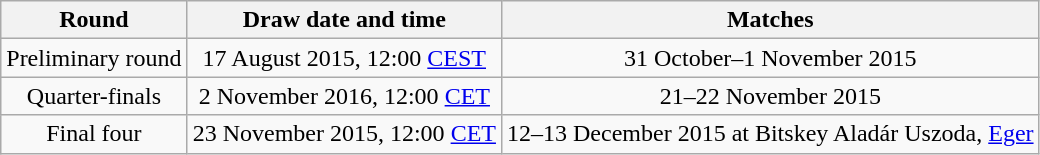<table class="wikitable" style="text-align:center">
<tr>
<th>Round</th>
<th>Draw date and time</th>
<th>Matches</th>
</tr>
<tr>
<td>Preliminary round</td>
<td>17 August 2015, 12:00 <a href='#'>CEST</a></td>
<td>31 October–1 November 2015</td>
</tr>
<tr>
<td>Quarter-finals</td>
<td>2 November 2016, 12:00 <a href='#'>CET</a></td>
<td>21–22 November 2015</td>
</tr>
<tr>
<td>Final four</td>
<td>23 November 2015, 12:00 <a href='#'>CET</a></td>
<td>12–13 December 2015 at Bitskey Aladár Uszoda, <a href='#'>Eger</a></td>
</tr>
</table>
